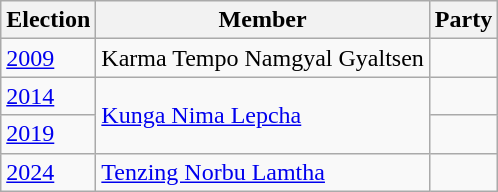<table class="wikitable sortable">
<tr>
<th>Election</th>
<th>Member</th>
<th colspan=2>Party</th>
</tr>
<tr>
<td><a href='#'>2009</a></td>
<td>Karma Tempo Namgyal Gyaltsen</td>
<td></td>
</tr>
<tr>
<td><a href='#'>2014</a></td>
<td rowspan=2><a href='#'>Kunga Nima Lepcha</a></td>
<td></td>
</tr>
<tr>
<td><a href='#'>2019</a></td>
</tr>
<tr>
<td><a href='#'>2024</a></td>
<td><a href='#'>Tenzing Norbu Lamtha</a></td>
<td></td>
</tr>
</table>
